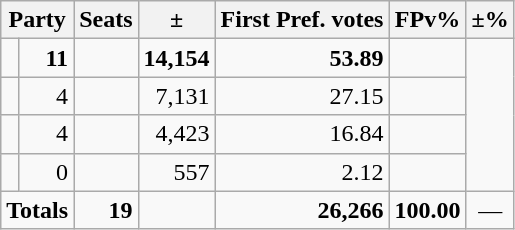<table class=wikitable>
<tr>
<th colspan=2 align=center>Party</th>
<th valign=top>Seats</th>
<th valign=top>±</th>
<th valign=top>First Pref. votes</th>
<th valign=top>FPv%</th>
<th valign=top>±%</th>
</tr>
<tr>
<td></td>
<td align=right><strong>11</strong></td>
<td align=right></td>
<td align=right><strong>14,154</strong></td>
<td align=right><strong>53.89</strong></td>
<td align=right></td>
</tr>
<tr>
<td></td>
<td align=right>4</td>
<td align=right></td>
<td align=right>7,131</td>
<td align=right>27.15</td>
<td align=right></td>
</tr>
<tr>
<td></td>
<td align=right>4</td>
<td align=right></td>
<td align=right>4,423</td>
<td align=right>16.84</td>
<td align=right></td>
</tr>
<tr>
<td></td>
<td align=right>0</td>
<td align=right></td>
<td align=right>557</td>
<td align=right>2.12</td>
<td align=right></td>
</tr>
<tr>
<td colspan=2 align=center><strong>Totals</strong></td>
<td align=right><strong>19</strong></td>
<td align=center></td>
<td align=right><strong>26,266</strong></td>
<td align=center><strong>100.00</strong></td>
<td align=center>—</td>
</tr>
</table>
